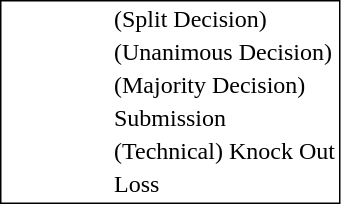<table style="border:1px solid black;" align=left>
<tr>
<td style="width:60px;"></td>
<td> </td>
<td>(Split Decision)</td>
</tr>
<tr>
<td style="width:60px;"></td>
<td> </td>
<td>(Unanimous Decision)</td>
</tr>
<tr>
<td style="width:60px;"></td>
<td> </td>
<td>(Majority Decision)</td>
</tr>
<tr>
<td style="width:60px;"></td>
<td> </td>
<td>Submission</td>
</tr>
<tr>
<td style="width:60px;"></td>
<td> </td>
<td>(Technical) Knock Out</td>
</tr>
<tr>
<td style="width:60px;"></td>
<td> </td>
<td>Loss</td>
</tr>
</table>
